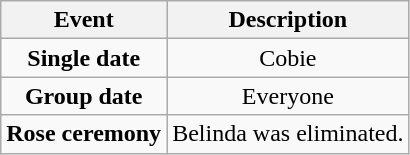<table class="wikitable sortable" style="text-align:center;">
<tr>
<th>Event</th>
<th>Description</th>
</tr>
<tr>
<td><strong>Single date</strong></td>
<td>Cobie</td>
</tr>
<tr>
<td><strong>Group date</strong></td>
<td>Everyone</td>
</tr>
<tr>
<td><strong>Rose ceremony</strong></td>
<td>Belinda was eliminated.</td>
</tr>
</table>
